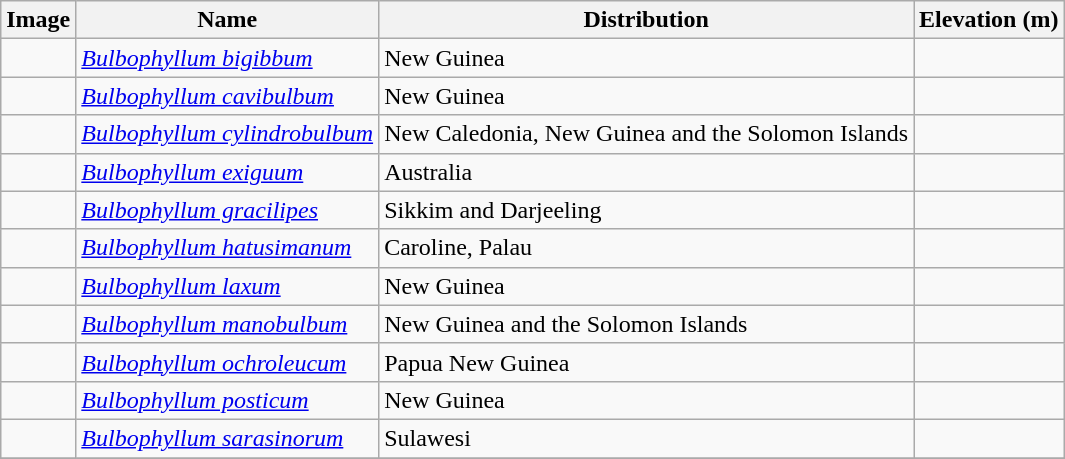<table class="wikitable collapsible">
<tr>
<th>Image</th>
<th>Name</th>
<th>Distribution</th>
<th>Elevation (m)</th>
</tr>
<tr>
<td></td>
<td><em><a href='#'>Bulbophyllum bigibbum</a></em> </td>
<td>New Guinea</td>
<td></td>
</tr>
<tr>
<td></td>
<td><em><a href='#'>Bulbophyllum cavibulbum</a></em> </td>
<td>New Guinea</td>
<td></td>
</tr>
<tr>
<td></td>
<td><em><a href='#'>Bulbophyllum cylindrobulbum</a></em> </td>
<td>New Caledonia, New Guinea and the Solomon Islands</td>
<td></td>
</tr>
<tr>
<td></td>
<td><em><a href='#'>Bulbophyllum exiguum</a></em> </td>
<td>Australia</td>
<td></td>
</tr>
<tr>
<td></td>
<td><em><a href='#'>Bulbophyllum gracilipes</a></em> </td>
<td>Sikkim and Darjeeling</td>
<td></td>
</tr>
<tr>
<td></td>
<td><em><a href='#'>Bulbophyllum hatusimanum</a></em> </td>
<td>Caroline, Palau</td>
<td></td>
</tr>
<tr>
<td></td>
<td><em><a href='#'>Bulbophyllum laxum</a></em> </td>
<td>New Guinea</td>
<td></td>
</tr>
<tr>
<td></td>
<td><em><a href='#'>Bulbophyllum manobulbum</a></em> </td>
<td>New Guinea and the Solomon Islands</td>
<td></td>
</tr>
<tr>
<td></td>
<td><em><a href='#'>Bulbophyllum ochroleucum</a></em> </td>
<td>Papua New Guinea</td>
<td></td>
</tr>
<tr>
<td></td>
<td><em><a href='#'>Bulbophyllum posticum</a></em> </td>
<td>New Guinea</td>
<td></td>
</tr>
<tr>
<td></td>
<td><em><a href='#'>Bulbophyllum sarasinorum</a></em> </td>
<td>Sulawesi</td>
<td></td>
</tr>
<tr>
</tr>
</table>
